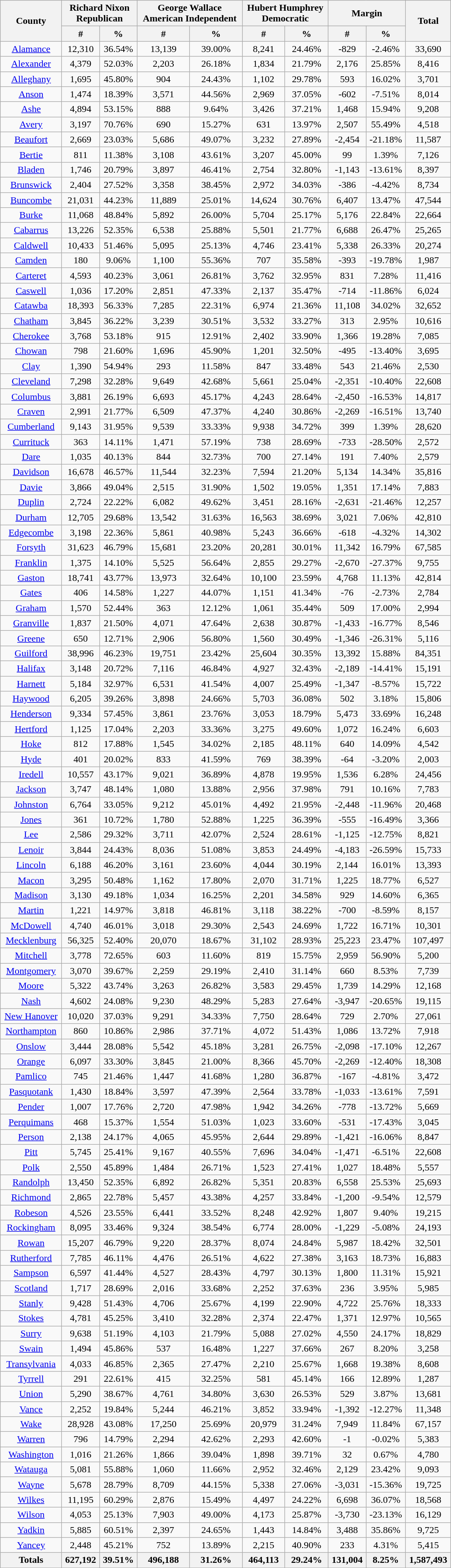<table width="60%" class="wikitable sortable">
<tr>
<th rowspan="2">County</th>
<th colspan="2">Richard Nixon<br>Republican</th>
<th colspan="2">George Wallace<br>American Independent</th>
<th colspan="2">Hubert Humphrey<br>Democratic</th>
<th colspan="2">Margin</th>
<th rowspan="2">Total</th>
</tr>
<tr>
<th style="text-align:center;" data-sort-type="number">#</th>
<th style="text-align:center;" data-sort-type="number">%</th>
<th style="text-align:center;" data-sort-type="number">#</th>
<th style="text-align:center;" data-sort-type="number">%</th>
<th style="text-align:center;" data-sort-type="number">#</th>
<th style="text-align:center;" data-sort-type="number">%</th>
<th style="text-align:center;" data-sort-type="number">#</th>
<th style="text-align:center;" data-sort-type="number">%</th>
</tr>
<tr>
<td align="center" ><a href='#'>Alamance</a></td>
<td align="center" >12,310</td>
<td align="center" >36.54%</td>
<td align="center" >13,139</td>
<td align="center" >39.00%</td>
<td align="center" >8,241</td>
<td align="center" >24.46%</td>
<td align="center" >-829</td>
<td align="center" >-2.46%</td>
<td align="center" >33,690</td>
</tr>
<tr>
<td align="center" ><a href='#'>Alexander</a></td>
<td align="center" >4,379</td>
<td align="center" >52.03%</td>
<td align="center" >2,203</td>
<td align="center" >26.18%</td>
<td align="center" >1,834</td>
<td align="center" >21.79%</td>
<td align="center" >2,176</td>
<td align="center" >25.85%</td>
<td align="center" >8,416</td>
</tr>
<tr>
<td align="center" ><a href='#'>Alleghany</a></td>
<td align="center" >1,695</td>
<td align="center" >45.80%</td>
<td align="center" >904</td>
<td align="center" >24.43%</td>
<td align="center" >1,102</td>
<td align="center" >29.78%</td>
<td align="center" >593</td>
<td align="center" >16.02%</td>
<td align="center" >3,701</td>
</tr>
<tr>
<td align="center" ><a href='#'>Anson</a></td>
<td align="center" >1,474</td>
<td align="center" >18.39%</td>
<td align="center" >3,571</td>
<td align="center" >44.56%</td>
<td align="center" >2,969</td>
<td align="center" >37.05%</td>
<td align="center" >-602</td>
<td align="center" >-7.51%</td>
<td align="center" >8,014</td>
</tr>
<tr>
<td align="center" ><a href='#'>Ashe</a></td>
<td align="center" >4,894</td>
<td align="center" >53.15%</td>
<td align="center" >888</td>
<td align="center" >9.64%</td>
<td align="center" >3,426</td>
<td align="center" >37.21%</td>
<td align="center" >1,468</td>
<td align="center" >15.94%</td>
<td align="center" >9,208</td>
</tr>
<tr>
<td align="center" ><a href='#'>Avery</a></td>
<td align="center" >3,197</td>
<td align="center" >70.76%</td>
<td align="center" >690</td>
<td align="center" >15.27%</td>
<td align="center" >631</td>
<td align="center" >13.97%</td>
<td align="center" >2,507</td>
<td align="center" >55.49%</td>
<td align="center" >4,518</td>
</tr>
<tr>
<td align="center" ><a href='#'>Beaufort</a></td>
<td align="center" >2,669</td>
<td align="center" >23.03%</td>
<td align="center" >5,686</td>
<td align="center" >49.07%</td>
<td align="center" >3,232</td>
<td align="center" >27.89%</td>
<td align="center" >-2,454</td>
<td align="center" >-21.18%</td>
<td align="center" >11,587</td>
</tr>
<tr>
<td align="center" ><a href='#'>Bertie</a></td>
<td align="center" >811</td>
<td align="center" >11.38%</td>
<td align="center" >3,108</td>
<td align="center" >43.61%</td>
<td align="center" >3,207</td>
<td align="center" >45.00%</td>
<td align="center" >99</td>
<td align="center" >1.39%</td>
<td align="center" >7,126</td>
</tr>
<tr>
<td align="center" ><a href='#'>Bladen</a></td>
<td align="center" >1,746</td>
<td align="center" >20.79%</td>
<td align="center" >3,897</td>
<td align="center" >46.41%</td>
<td align="center" >2,754</td>
<td align="center" >32.80%</td>
<td align="center" >-1,143</td>
<td align="center" >-13.61%</td>
<td align="center" >8,397</td>
</tr>
<tr>
<td align="center" ><a href='#'>Brunswick</a></td>
<td align="center" >2,404</td>
<td align="center" >27.52%</td>
<td align="center" >3,358</td>
<td align="center" >38.45%</td>
<td align="center" >2,972</td>
<td align="center" >34.03%</td>
<td align="center" >-386</td>
<td align="center" >-4.42%</td>
<td align="center" >8,734</td>
</tr>
<tr>
<td align="center" ><a href='#'>Buncombe</a></td>
<td align="center" >21,031</td>
<td align="center" >44.23%</td>
<td align="center" >11,889</td>
<td align="center" >25.01%</td>
<td align="center" >14,624</td>
<td align="center" >30.76%</td>
<td align="center" >6,407</td>
<td align="center" >13.47%</td>
<td align="center" >47,544</td>
</tr>
<tr>
<td align="center" ><a href='#'>Burke</a></td>
<td align="center" >11,068</td>
<td align="center" >48.84%</td>
<td align="center" >5,892</td>
<td align="center" >26.00%</td>
<td align="center" >5,704</td>
<td align="center" >25.17%</td>
<td align="center" >5,176</td>
<td align="center" >22.84%</td>
<td align="center" >22,664</td>
</tr>
<tr>
<td align="center" ><a href='#'>Cabarrus</a></td>
<td align="center" >13,226</td>
<td align="center" >52.35%</td>
<td align="center" >6,538</td>
<td align="center" >25.88%</td>
<td align="center" >5,501</td>
<td align="center" >21.77%</td>
<td align="center" >6,688</td>
<td align="center" >26.47%</td>
<td align="center" >25,265</td>
</tr>
<tr>
<td align="center" ><a href='#'>Caldwell</a></td>
<td align="center" >10,433</td>
<td align="center" >51.46%</td>
<td align="center" >5,095</td>
<td align="center" >25.13%</td>
<td align="center" >4,746</td>
<td align="center" >23.41%</td>
<td align="center" >5,338</td>
<td align="center" >26.33%</td>
<td align="center" >20,274</td>
</tr>
<tr>
<td align="center" ><a href='#'>Camden</a></td>
<td align="center" >180</td>
<td align="center" >9.06%</td>
<td align="center" >1,100</td>
<td align="center" >55.36%</td>
<td align="center" >707</td>
<td align="center" >35.58%</td>
<td align="center" >-393</td>
<td align="center" >-19.78%</td>
<td align="center" >1,987</td>
</tr>
<tr>
<td align="center" ><a href='#'>Carteret</a></td>
<td align="center" >4,593</td>
<td align="center" >40.23%</td>
<td align="center" >3,061</td>
<td align="center" >26.81%</td>
<td align="center" >3,762</td>
<td align="center" >32.95%</td>
<td align="center" >831</td>
<td align="center" >7.28%</td>
<td align="center" >11,416</td>
</tr>
<tr>
<td align="center" ><a href='#'>Caswell</a></td>
<td align="center" >1,036</td>
<td align="center" >17.20%</td>
<td align="center" >2,851</td>
<td align="center" >47.33%</td>
<td align="center" >2,137</td>
<td align="center" >35.47%</td>
<td align="center" >-714</td>
<td align="center" >-11.86%</td>
<td align="center" >6,024</td>
</tr>
<tr>
<td align="center" ><a href='#'>Catawba</a></td>
<td align="center" >18,393</td>
<td align="center" >56.33%</td>
<td align="center" >7,285</td>
<td align="center" >22.31%</td>
<td align="center" >6,974</td>
<td align="center" >21.36%</td>
<td align="center" >11,108</td>
<td align="center" >34.02%</td>
<td align="center" >32,652</td>
</tr>
<tr>
<td align="center" ><a href='#'>Chatham</a></td>
<td align="center" >3,845</td>
<td align="center" >36.22%</td>
<td align="center" >3,239</td>
<td align="center" >30.51%</td>
<td align="center" >3,532</td>
<td align="center" >33.27%</td>
<td align="center" >313</td>
<td align="center" >2.95%</td>
<td align="center" >10,616</td>
</tr>
<tr>
<td align="center" ><a href='#'>Cherokee</a></td>
<td align="center" >3,768</td>
<td align="center" >53.18%</td>
<td align="center" >915</td>
<td align="center" >12.91%</td>
<td align="center" >2,402</td>
<td align="center" >33.90%</td>
<td align="center" >1,366</td>
<td align="center" >19.28%</td>
<td align="center" >7,085</td>
</tr>
<tr>
<td align="center" ><a href='#'>Chowan</a></td>
<td align="center" >798</td>
<td align="center" >21.60%</td>
<td align="center" >1,696</td>
<td align="center" >45.90%</td>
<td align="center" >1,201</td>
<td align="center" >32.50%</td>
<td align="center" >-495</td>
<td align="center" >-13.40%</td>
<td align="center" >3,695</td>
</tr>
<tr>
<td align="center" ><a href='#'>Clay</a></td>
<td align="center" >1,390</td>
<td align="center" >54.94%</td>
<td align="center" >293</td>
<td align="center" >11.58%</td>
<td align="center" >847</td>
<td align="center" >33.48%</td>
<td align="center" >543</td>
<td align="center" >21.46%</td>
<td align="center" >2,530</td>
</tr>
<tr>
<td align="center" ><a href='#'>Cleveland</a></td>
<td align="center" >7,298</td>
<td align="center" >32.28%</td>
<td align="center" >9,649</td>
<td align="center" >42.68%</td>
<td align="center" >5,661</td>
<td align="center" >25.04%</td>
<td align="center" >-2,351</td>
<td align="center" >-10.40%</td>
<td align="center" >22,608</td>
</tr>
<tr>
<td align="center" ><a href='#'>Columbus</a></td>
<td align="center" >3,881</td>
<td align="center" >26.19%</td>
<td align="center" >6,693</td>
<td align="center" >45.17%</td>
<td align="center" >4,243</td>
<td align="center" >28.64%</td>
<td align="center" >-2,450</td>
<td align="center" >-16.53%</td>
<td align="center" >14,817</td>
</tr>
<tr>
<td align="center" ><a href='#'>Craven</a></td>
<td align="center" >2,991</td>
<td align="center" >21.77%</td>
<td align="center" >6,509</td>
<td align="center" >47.37%</td>
<td align="center" >4,240</td>
<td align="center" >30.86%</td>
<td align="center" >-2,269</td>
<td align="center" >-16.51%</td>
<td align="center" >13,740</td>
</tr>
<tr>
<td align="center" ><a href='#'>Cumberland</a></td>
<td align="center" >9,143</td>
<td align="center" >31.95%</td>
<td align="center" >9,539</td>
<td align="center" >33.33%</td>
<td align="center" >9,938</td>
<td align="center" >34.72%</td>
<td align="center" >399</td>
<td align="center" >1.39%</td>
<td align="center" >28,620</td>
</tr>
<tr>
<td align="center" ><a href='#'>Currituck</a></td>
<td align="center" >363</td>
<td align="center" >14.11%</td>
<td align="center" >1,471</td>
<td align="center" >57.19%</td>
<td align="center" >738</td>
<td align="center" >28.69%</td>
<td align="center" >-733</td>
<td align="center" >-28.50%</td>
<td align="center" >2,572</td>
</tr>
<tr>
<td align="center" ><a href='#'>Dare</a></td>
<td align="center" >1,035</td>
<td align="center" >40.13%</td>
<td align="center" >844</td>
<td align="center" >32.73%</td>
<td align="center" >700</td>
<td align="center" >27.14%</td>
<td align="center" >191</td>
<td align="center" >7.40%</td>
<td align="center" >2,579</td>
</tr>
<tr>
<td align="center" ><a href='#'>Davidson</a></td>
<td align="center" >16,678</td>
<td align="center" >46.57%</td>
<td align="center" >11,544</td>
<td align="center" >32.23%</td>
<td align="center" >7,594</td>
<td align="center" >21.20%</td>
<td align="center" >5,134</td>
<td align="center" >14.34%</td>
<td align="center" >35,816</td>
</tr>
<tr>
<td align="center" ><a href='#'>Davie</a></td>
<td align="center" >3,866</td>
<td align="center" >49.04%</td>
<td align="center" >2,515</td>
<td align="center" >31.90%</td>
<td align="center" >1,502</td>
<td align="center" >19.05%</td>
<td align="center" >1,351</td>
<td align="center" >17.14%</td>
<td align="center" >7,883</td>
</tr>
<tr>
<td align="center" ><a href='#'>Duplin</a></td>
<td align="center" >2,724</td>
<td align="center" >22.22%</td>
<td align="center" >6,082</td>
<td align="center" >49.62%</td>
<td align="center" >3,451</td>
<td align="center" >28.16%</td>
<td align="center" >-2,631</td>
<td align="center" >-21.46%</td>
<td align="center" >12,257</td>
</tr>
<tr>
<td align="center" ><a href='#'>Durham</a></td>
<td align="center" >12,705</td>
<td align="center" >29.68%</td>
<td align="center" >13,542</td>
<td align="center" >31.63%</td>
<td align="center" >16,563</td>
<td align="center" >38.69%</td>
<td align="center" >3,021</td>
<td align="center" >7.06%</td>
<td align="center" >42,810</td>
</tr>
<tr>
<td align="center" ><a href='#'>Edgecombe</a></td>
<td align="center" >3,198</td>
<td align="center" >22.36%</td>
<td align="center" >5,861</td>
<td align="center" >40.98%</td>
<td align="center" >5,243</td>
<td align="center" >36.66%</td>
<td align="center" >-618</td>
<td align="center" >-4.32%</td>
<td align="center" >14,302</td>
</tr>
<tr>
<td align="center" ><a href='#'>Forsyth</a></td>
<td align="center" >31,623</td>
<td align="center" >46.79%</td>
<td align="center" >15,681</td>
<td align="center" >23.20%</td>
<td align="center" >20,281</td>
<td align="center" >30.01%</td>
<td align="center" >11,342</td>
<td align="center" >16.79%</td>
<td align="center" >67,585</td>
</tr>
<tr>
<td align="center" ><a href='#'>Franklin</a></td>
<td align="center" >1,375</td>
<td align="center" >14.10%</td>
<td align="center" >5,525</td>
<td align="center" >56.64%</td>
<td align="center" >2,855</td>
<td align="center" >29.27%</td>
<td align="center" >-2,670</td>
<td align="center" >-27.37%</td>
<td align="center" >9,755</td>
</tr>
<tr>
<td align="center" ><a href='#'>Gaston</a></td>
<td align="center" >18,741</td>
<td align="center" >43.77%</td>
<td align="center" >13,973</td>
<td align="center" >32.64%</td>
<td align="center" >10,100</td>
<td align="center" >23.59%</td>
<td align="center" >4,768</td>
<td align="center" >11.13%</td>
<td align="center" >42,814</td>
</tr>
<tr>
<td align="center" ><a href='#'>Gates</a></td>
<td align="center" >406</td>
<td align="center" >14.58%</td>
<td align="center" >1,227</td>
<td align="center" >44.07%</td>
<td align="center" >1,151</td>
<td align="center" >41.34%</td>
<td align="center" >-76</td>
<td align="center" >-2.73%</td>
<td align="center" >2,784</td>
</tr>
<tr>
<td align="center" ><a href='#'>Graham</a></td>
<td align="center" >1,570</td>
<td align="center" >52.44%</td>
<td align="center" >363</td>
<td align="center" >12.12%</td>
<td align="center" >1,061</td>
<td align="center" >35.44%</td>
<td align="center" >509</td>
<td align="center" >17.00%</td>
<td align="center" >2,994</td>
</tr>
<tr>
<td align="center" ><a href='#'>Granville</a></td>
<td align="center" >1,837</td>
<td align="center" >21.50%</td>
<td align="center" >4,071</td>
<td align="center" >47.64%</td>
<td align="center" >2,638</td>
<td align="center" >30.87%</td>
<td align="center" >-1,433</td>
<td align="center" >-16.77%</td>
<td align="center" >8,546</td>
</tr>
<tr>
<td align="center" ><a href='#'>Greene</a></td>
<td align="center" >650</td>
<td align="center" >12.71%</td>
<td align="center" >2,906</td>
<td align="center" >56.80%</td>
<td align="center" >1,560</td>
<td align="center" >30.49%</td>
<td align="center" >-1,346</td>
<td align="center" >-26.31%</td>
<td align="center" >5,116</td>
</tr>
<tr>
<td align="center" ><a href='#'>Guilford</a></td>
<td align="center" >38,996</td>
<td align="center" >46.23%</td>
<td align="center" >19,751</td>
<td align="center" >23.42%</td>
<td align="center" >25,604</td>
<td align="center" >30.35%</td>
<td align="center" >13,392</td>
<td align="center" >15.88%</td>
<td align="center" >84,351</td>
</tr>
<tr>
<td align="center" ><a href='#'>Halifax</a></td>
<td align="center" >3,148</td>
<td align="center" >20.72%</td>
<td align="center" >7,116</td>
<td align="center" >46.84%</td>
<td align="center" >4,927</td>
<td align="center" >32.43%</td>
<td align="center" >-2,189</td>
<td align="center" >-14.41%</td>
<td align="center" >15,191</td>
</tr>
<tr>
<td align="center" ><a href='#'>Harnett</a></td>
<td align="center" >5,184</td>
<td align="center" >32.97%</td>
<td align="center" >6,531</td>
<td align="center" >41.54%</td>
<td align="center" >4,007</td>
<td align="center" >25.49%</td>
<td align="center" >-1,347</td>
<td align="center" >-8.57%</td>
<td align="center" >15,722</td>
</tr>
<tr>
<td align="center" ><a href='#'>Haywood</a></td>
<td align="center" >6,205</td>
<td align="center" >39.26%</td>
<td align="center" >3,898</td>
<td align="center" >24.66%</td>
<td align="center" >5,703</td>
<td align="center" >36.08%</td>
<td align="center" >502</td>
<td align="center" >3.18%</td>
<td align="center" >15,806</td>
</tr>
<tr>
<td align="center" ><a href='#'>Henderson</a></td>
<td align="center" >9,334</td>
<td align="center" >57.45%</td>
<td align="center" >3,861</td>
<td align="center" >23.76%</td>
<td align="center" >3,053</td>
<td align="center" >18.79%</td>
<td align="center" >5,473</td>
<td align="center" >33.69%</td>
<td align="center" >16,248</td>
</tr>
<tr>
<td align="center" ><a href='#'>Hertford</a></td>
<td align="center" >1,125</td>
<td align="center" >17.04%</td>
<td align="center" >2,203</td>
<td align="center" >33.36%</td>
<td align="center" >3,275</td>
<td align="center" >49.60%</td>
<td align="center" >1,072</td>
<td align="center" >16.24%</td>
<td align="center" >6,603</td>
</tr>
<tr>
<td align="center" ><a href='#'>Hoke</a></td>
<td align="center" >812</td>
<td align="center" >17.88%</td>
<td align="center" >1,545</td>
<td align="center" >34.02%</td>
<td align="center" >2,185</td>
<td align="center" >48.11%</td>
<td align="center" >640</td>
<td align="center" >14.09%</td>
<td align="center" >4,542</td>
</tr>
<tr>
<td align="center" ><a href='#'>Hyde</a></td>
<td align="center" >401</td>
<td align="center" >20.02%</td>
<td align="center" >833</td>
<td align="center" >41.59%</td>
<td align="center" >769</td>
<td align="center" >38.39%</td>
<td align="center" >-64</td>
<td align="center" >-3.20%</td>
<td align="center" >2,003</td>
</tr>
<tr>
<td align="center" ><a href='#'>Iredell</a></td>
<td align="center" >10,557</td>
<td align="center" >43.17%</td>
<td align="center" >9,021</td>
<td align="center" >36.89%</td>
<td align="center" >4,878</td>
<td align="center" >19.95%</td>
<td align="center" >1,536</td>
<td align="center" >6.28%</td>
<td align="center" >24,456</td>
</tr>
<tr>
<td align="center" ><a href='#'>Jackson</a></td>
<td align="center" >3,747</td>
<td align="center" >48.14%</td>
<td align="center" >1,080</td>
<td align="center" >13.88%</td>
<td align="center" >2,956</td>
<td align="center" >37.98%</td>
<td align="center" >791</td>
<td align="center" >10.16%</td>
<td align="center" >7,783</td>
</tr>
<tr>
<td align="center" ><a href='#'>Johnston</a></td>
<td align="center" >6,764</td>
<td align="center" >33.05%</td>
<td align="center" >9,212</td>
<td align="center" >45.01%</td>
<td align="center" >4,492</td>
<td align="center" >21.95%</td>
<td align="center" >-2,448</td>
<td align="center" >-11.96%</td>
<td align="center" >20,468</td>
</tr>
<tr>
<td align="center" ><a href='#'>Jones</a></td>
<td align="center" >361</td>
<td align="center" >10.72%</td>
<td align="center" >1,780</td>
<td align="center" >52.88%</td>
<td align="center" >1,225</td>
<td align="center" >36.39%</td>
<td align="center" >-555</td>
<td align="center" >-16.49%</td>
<td align="center" >3,366</td>
</tr>
<tr>
<td align="center" ><a href='#'>Lee</a></td>
<td align="center" >2,586</td>
<td align="center" >29.32%</td>
<td align="center" >3,711</td>
<td align="center" >42.07%</td>
<td align="center" >2,524</td>
<td align="center" >28.61%</td>
<td align="center" >-1,125</td>
<td align="center" >-12.75%</td>
<td align="center" >8,821</td>
</tr>
<tr>
<td align="center" ><a href='#'>Lenoir</a></td>
<td align="center" >3,844</td>
<td align="center" >24.43%</td>
<td align="center" >8,036</td>
<td align="center" >51.08%</td>
<td align="center" >3,853</td>
<td align="center" >24.49%</td>
<td align="center" >-4,183</td>
<td align="center" >-26.59%</td>
<td align="center" >15,733</td>
</tr>
<tr>
<td align="center" ><a href='#'>Lincoln</a></td>
<td align="center" >6,188</td>
<td align="center" >46.20%</td>
<td align="center" >3,161</td>
<td align="center" >23.60%</td>
<td align="center" >4,044</td>
<td align="center" >30.19%</td>
<td align="center" >2,144</td>
<td align="center" >16.01%</td>
<td align="center" >13,393</td>
</tr>
<tr>
<td align="center" ><a href='#'>Macon</a></td>
<td align="center" >3,295</td>
<td align="center" >50.48%</td>
<td align="center" >1,162</td>
<td align="center" >17.80%</td>
<td align="center" >2,070</td>
<td align="center" >31.71%</td>
<td align="center" >1,225</td>
<td align="center" >18.77%</td>
<td align="center" >6,527</td>
</tr>
<tr>
<td align="center" ><a href='#'>Madison</a></td>
<td align="center" >3,130</td>
<td align="center" >49.18%</td>
<td align="center" >1,034</td>
<td align="center" >16.25%</td>
<td align="center" >2,201</td>
<td align="center" >34.58%</td>
<td align="center" >929</td>
<td align="center" >14.60%</td>
<td align="center" >6,365</td>
</tr>
<tr>
<td align="center" ><a href='#'>Martin</a></td>
<td align="center" >1,221</td>
<td align="center" >14.97%</td>
<td align="center" >3,818</td>
<td align="center" >46.81%</td>
<td align="center" >3,118</td>
<td align="center" >38.22%</td>
<td align="center" >-700</td>
<td align="center" >-8.59%</td>
<td align="center" >8,157</td>
</tr>
<tr>
<td align="center" ><a href='#'>McDowell</a></td>
<td align="center" >4,740</td>
<td align="center" >46.01%</td>
<td align="center" >3,018</td>
<td align="center" >29.30%</td>
<td align="center" >2,543</td>
<td align="center" >24.69%</td>
<td align="center" >1,722</td>
<td align="center" >16.71%</td>
<td align="center" >10,301</td>
</tr>
<tr>
<td align="center" ><a href='#'>Mecklenburg</a></td>
<td align="center" >56,325</td>
<td align="center" >52.40%</td>
<td align="center" >20,070</td>
<td align="center" >18.67%</td>
<td align="center" >31,102</td>
<td align="center" >28.93%</td>
<td align="center" >25,223</td>
<td align="center" >23.47%</td>
<td align="center" >107,497</td>
</tr>
<tr>
<td align="center" ><a href='#'>Mitchell</a></td>
<td align="center" >3,778</td>
<td align="center" >72.65%</td>
<td align="center" >603</td>
<td align="center" >11.60%</td>
<td align="center" >819</td>
<td align="center" >15.75%</td>
<td align="center" >2,959</td>
<td align="center" >56.90%</td>
<td align="center" >5,200</td>
</tr>
<tr>
<td align="center" ><a href='#'>Montgomery</a></td>
<td align="center" >3,070</td>
<td align="center" >39.67%</td>
<td align="center" >2,259</td>
<td align="center" >29.19%</td>
<td align="center" >2,410</td>
<td align="center" >31.14%</td>
<td align="center" >660</td>
<td align="center" >8.53%</td>
<td align="center" >7,739</td>
</tr>
<tr>
<td align="center" ><a href='#'>Moore</a></td>
<td align="center" >5,322</td>
<td align="center" >43.74%</td>
<td align="center" >3,263</td>
<td align="center" >26.82%</td>
<td align="center" >3,583</td>
<td align="center" >29.45%</td>
<td align="center" >1,739</td>
<td align="center" >14.29%</td>
<td align="center" >12,168</td>
</tr>
<tr>
<td align="center" ><a href='#'>Nash</a></td>
<td align="center" >4,602</td>
<td align="center" >24.08%</td>
<td align="center" >9,230</td>
<td align="center" >48.29%</td>
<td align="center" >5,283</td>
<td align="center" >27.64%</td>
<td align="center" >-3,947</td>
<td align="center" >-20.65%</td>
<td align="center" >19,115</td>
</tr>
<tr>
<td align="center" ><a href='#'>New Hanover</a></td>
<td align="center" >10,020</td>
<td align="center" >37.03%</td>
<td align="center" >9,291</td>
<td align="center" >34.33%</td>
<td align="center" >7,750</td>
<td align="center" >28.64%</td>
<td align="center" >729</td>
<td align="center" >2.70%</td>
<td align="center" >27,061</td>
</tr>
<tr>
<td align="center" ><a href='#'>Northampton</a></td>
<td align="center" >860</td>
<td align="center" >10.86%</td>
<td align="center" >2,986</td>
<td align="center" >37.71%</td>
<td align="center" >4,072</td>
<td align="center" >51.43%</td>
<td align="center" >1,086</td>
<td align="center" >13.72%</td>
<td align="center" >7,918</td>
</tr>
<tr>
<td align="center" ><a href='#'>Onslow</a></td>
<td align="center" >3,444</td>
<td align="center" >28.08%</td>
<td align="center" >5,542</td>
<td align="center" >45.18%</td>
<td align="center" >3,281</td>
<td align="center" >26.75%</td>
<td align="center" >-2,098</td>
<td align="center" >-17.10%</td>
<td align="center" >12,267</td>
</tr>
<tr>
<td align="center" ><a href='#'>Orange</a></td>
<td align="center" >6,097</td>
<td align="center" >33.30%</td>
<td align="center" >3,845</td>
<td align="center" >21.00%</td>
<td align="center" >8,366</td>
<td align="center" >45.70%</td>
<td align="center" >-2,269</td>
<td align="center" >-12.40%</td>
<td align="center" >18,308</td>
</tr>
<tr>
<td align="center" ><a href='#'>Pamlico</a></td>
<td align="center" >745</td>
<td align="center" >21.46%</td>
<td align="center" >1,447</td>
<td align="center" >41.68%</td>
<td align="center" >1,280</td>
<td align="center" >36.87%</td>
<td align="center" >-167</td>
<td align="center" >-4.81%</td>
<td align="center" >3,472</td>
</tr>
<tr>
<td align="center" ><a href='#'>Pasquotank</a></td>
<td align="center" >1,430</td>
<td align="center" >18.84%</td>
<td align="center" >3,597</td>
<td align="center" >47.39%</td>
<td align="center" >2,564</td>
<td align="center" >33.78%</td>
<td align="center" >-1,033</td>
<td align="center" >-13.61%</td>
<td align="center" >7,591</td>
</tr>
<tr>
<td align="center" ><a href='#'>Pender</a></td>
<td align="center" >1,007</td>
<td align="center" >17.76%</td>
<td align="center" >2,720</td>
<td align="center" >47.98%</td>
<td align="center" >1,942</td>
<td align="center" >34.26%</td>
<td align="center" >-778</td>
<td align="center" >-13.72%</td>
<td align="center" >5,669</td>
</tr>
<tr>
<td align="center" ><a href='#'>Perquimans</a></td>
<td align="center" >468</td>
<td align="center" >15.37%</td>
<td align="center" >1,554</td>
<td align="center" >51.03%</td>
<td align="center" >1,023</td>
<td align="center" >33.60%</td>
<td align="center" >-531</td>
<td align="center" >-17.43%</td>
<td align="center" >3,045</td>
</tr>
<tr>
<td align="center" ><a href='#'>Person</a></td>
<td align="center" >2,138</td>
<td align="center" >24.17%</td>
<td align="center" >4,065</td>
<td align="center" >45.95%</td>
<td align="center" >2,644</td>
<td align="center" >29.89%</td>
<td align="center" >-1,421</td>
<td align="center" >-16.06%</td>
<td align="center" >8,847</td>
</tr>
<tr>
<td align="center" ><a href='#'>Pitt</a></td>
<td align="center" >5,745</td>
<td align="center" >25.41%</td>
<td align="center" >9,167</td>
<td align="center" >40.55%</td>
<td align="center" >7,696</td>
<td align="center" >34.04%</td>
<td align="center" >-1,471</td>
<td align="center" >-6.51%</td>
<td align="center" >22,608</td>
</tr>
<tr>
<td align="center" ><a href='#'>Polk</a></td>
<td align="center" >2,550</td>
<td align="center" >45.89%</td>
<td align="center" >1,484</td>
<td align="center" >26.71%</td>
<td align="center" >1,523</td>
<td align="center" >27.41%</td>
<td align="center" >1,027</td>
<td align="center" >18.48%</td>
<td align="center" >5,557</td>
</tr>
<tr>
<td align="center" ><a href='#'>Randolph</a></td>
<td align="center" >13,450</td>
<td align="center" >52.35%</td>
<td align="center" >6,892</td>
<td align="center" >26.82%</td>
<td align="center" >5,351</td>
<td align="center" >20.83%</td>
<td align="center" >6,558</td>
<td align="center" >25.53%</td>
<td align="center" >25,693</td>
</tr>
<tr>
<td align="center" ><a href='#'>Richmond</a></td>
<td align="center" >2,865</td>
<td align="center" >22.78%</td>
<td align="center" >5,457</td>
<td align="center" >43.38%</td>
<td align="center" >4,257</td>
<td align="center" >33.84%</td>
<td align="center" >-1,200</td>
<td align="center" >-9.54%</td>
<td align="center" >12,579</td>
</tr>
<tr>
<td align="center" ><a href='#'>Robeson</a></td>
<td align="center" >4,526</td>
<td align="center" >23.55%</td>
<td align="center" >6,441</td>
<td align="center" >33.52%</td>
<td align="center" >8,248</td>
<td align="center" >42.92%</td>
<td align="center" >1,807</td>
<td align="center" >9.40%</td>
<td align="center" >19,215</td>
</tr>
<tr>
<td align="center" ><a href='#'>Rockingham</a></td>
<td align="center" >8,095</td>
<td align="center" >33.46%</td>
<td align="center" >9,324</td>
<td align="center" >38.54%</td>
<td align="center" >6,774</td>
<td align="center" >28.00%</td>
<td align="center" >-1,229</td>
<td align="center" >-5.08%</td>
<td align="center" >24,193</td>
</tr>
<tr>
<td align="center" ><a href='#'>Rowan</a></td>
<td align="center" >15,207</td>
<td align="center" >46.79%</td>
<td align="center" >9,220</td>
<td align="center" >28.37%</td>
<td align="center" >8,074</td>
<td align="center" >24.84%</td>
<td align="center" >5,987</td>
<td align="center" >18.42%</td>
<td align="center" >32,501</td>
</tr>
<tr>
<td align="center" ><a href='#'>Rutherford</a></td>
<td align="center" >7,785</td>
<td align="center" >46.11%</td>
<td align="center" >4,476</td>
<td align="center" >26.51%</td>
<td align="center" >4,622</td>
<td align="center" >27.38%</td>
<td align="center" >3,163</td>
<td align="center" >18.73%</td>
<td align="center" >16,883</td>
</tr>
<tr>
<td align="center" ><a href='#'>Sampson</a></td>
<td align="center" >6,597</td>
<td align="center" >41.44%</td>
<td align="center" >4,527</td>
<td align="center" >28.43%</td>
<td align="center" >4,797</td>
<td align="center" >30.13%</td>
<td align="center" >1,800</td>
<td align="center" >11.31%</td>
<td align="center" >15,921</td>
</tr>
<tr>
<td align="center" ><a href='#'>Scotland</a></td>
<td align="center" >1,717</td>
<td align="center" >28.69%</td>
<td align="center" >2,016</td>
<td align="center" >33.68%</td>
<td align="center" >2,252</td>
<td align="center" >37.63%</td>
<td align="center" >236</td>
<td align="center" >3.95%</td>
<td align="center" >5,985</td>
</tr>
<tr>
<td align="center" ><a href='#'>Stanly</a></td>
<td align="center" >9,428</td>
<td align="center" >51.43%</td>
<td align="center" >4,706</td>
<td align="center" >25.67%</td>
<td align="center" >4,199</td>
<td align="center" >22.90%</td>
<td align="center" >4,722</td>
<td align="center" >25.76%</td>
<td align="center" >18,333</td>
</tr>
<tr>
<td align="center" ><a href='#'>Stokes</a></td>
<td align="center" >4,781</td>
<td align="center" >45.25%</td>
<td align="center" >3,410</td>
<td align="center" >32.28%</td>
<td align="center" >2,374</td>
<td align="center" >22.47%</td>
<td align="center" >1,371</td>
<td align="center" >12.97%</td>
<td align="center" >10,565</td>
</tr>
<tr>
<td align="center" ><a href='#'>Surry</a></td>
<td align="center" >9,638</td>
<td align="center" >51.19%</td>
<td align="center" >4,103</td>
<td align="center" >21.79%</td>
<td align="center" >5,088</td>
<td align="center" >27.02%</td>
<td align="center" >4,550</td>
<td align="center" >24.17%</td>
<td align="center" >18,829</td>
</tr>
<tr>
<td align="center" ><a href='#'>Swain</a></td>
<td align="center" >1,494</td>
<td align="center" >45.86%</td>
<td align="center" >537</td>
<td align="center" >16.48%</td>
<td align="center" >1,227</td>
<td align="center" >37.66%</td>
<td align="center" >267</td>
<td align="center" >8.20%</td>
<td align="center" >3,258</td>
</tr>
<tr>
<td align="center" ><a href='#'>Transylvania</a></td>
<td align="center" >4,033</td>
<td align="center" >46.85%</td>
<td align="center" >2,365</td>
<td align="center" >27.47%</td>
<td align="center" >2,210</td>
<td align="center" >25.67%</td>
<td align="center" >1,668</td>
<td align="center" >19.38%</td>
<td align="center" >8,608</td>
</tr>
<tr>
<td align="center" ><a href='#'>Tyrrell</a></td>
<td align="center" >291</td>
<td align="center" >22.61%</td>
<td align="center" >415</td>
<td align="center" >32.25%</td>
<td align="center" >581</td>
<td align="center" >45.14%</td>
<td align="center" >166</td>
<td align="center" >12.89%</td>
<td align="center" >1,287</td>
</tr>
<tr>
<td align="center" ><a href='#'>Union</a></td>
<td align="center" >5,290</td>
<td align="center" >38.67%</td>
<td align="center" >4,761</td>
<td align="center" >34.80%</td>
<td align="center" >3,630</td>
<td align="center" >26.53%</td>
<td align="center" >529</td>
<td align="center" >3.87%</td>
<td align="center" >13,681</td>
</tr>
<tr>
<td align="center" ><a href='#'>Vance</a></td>
<td align="center" >2,252</td>
<td align="center" >19.84%</td>
<td align="center" >5,244</td>
<td align="center" >46.21%</td>
<td align="center" >3,852</td>
<td align="center" >33.94%</td>
<td align="center" >-1,392</td>
<td align="center" >-12.27%</td>
<td align="center" >11,348</td>
</tr>
<tr>
<td align="center" ><a href='#'>Wake</a></td>
<td align="center" >28,928</td>
<td align="center" >43.08%</td>
<td align="center" >17,250</td>
<td align="center" >25.69%</td>
<td align="center" >20,979</td>
<td align="center" >31.24%</td>
<td align="center" >7,949</td>
<td align="center" >11.84%</td>
<td align="center" >67,157</td>
</tr>
<tr>
<td align="center" ><a href='#'>Warren</a></td>
<td align="center" >796</td>
<td align="center" >14.79%</td>
<td align="center" >2,294</td>
<td align="center" >42.62%</td>
<td align="center" >2,293</td>
<td align="center" >42.60%</td>
<td align="center" >-1</td>
<td align="center" >-0.02%</td>
<td align="center" >5,383</td>
</tr>
<tr>
<td align="center" ><a href='#'>Washington</a></td>
<td align="center" >1,016</td>
<td align="center" >21.26%</td>
<td align="center" >1,866</td>
<td align="center" >39.04%</td>
<td align="center" >1,898</td>
<td align="center" >39.71%</td>
<td align="center" >32</td>
<td align="center" >0.67%</td>
<td align="center" >4,780</td>
</tr>
<tr>
<td align="center" ><a href='#'>Watauga</a></td>
<td align="center" >5,081</td>
<td align="center" >55.88%</td>
<td align="center" >1,060</td>
<td align="center" >11.66%</td>
<td align="center" >2,952</td>
<td align="center" >32.46%</td>
<td align="center" >2,129</td>
<td align="center" >23.42%</td>
<td align="center" >9,093</td>
</tr>
<tr>
<td align="center" ><a href='#'>Wayne</a></td>
<td align="center" >5,678</td>
<td align="center" >28.79%</td>
<td align="center" >8,709</td>
<td align="center" >44.15%</td>
<td align="center" >5,338</td>
<td align="center" >27.06%</td>
<td align="center" >-3,031</td>
<td align="center" >-15.36%</td>
<td align="center" >19,725</td>
</tr>
<tr>
<td align="center" ><a href='#'>Wilkes</a></td>
<td align="center" >11,195</td>
<td align="center" >60.29%</td>
<td align="center" >2,876</td>
<td align="center" >15.49%</td>
<td align="center" >4,497</td>
<td align="center" >24.22%</td>
<td align="center" >6,698</td>
<td align="center" >36.07%</td>
<td align="center" >18,568</td>
</tr>
<tr>
<td align="center" ><a href='#'>Wilson</a></td>
<td align="center" >4,053</td>
<td align="center" >25.13%</td>
<td align="center" >7,903</td>
<td align="center" >49.00%</td>
<td align="center" >4,173</td>
<td align="center" >25.87%</td>
<td align="center" >-3,730</td>
<td align="center" >-23.13%</td>
<td align="center" >16,129</td>
</tr>
<tr>
<td align="center" ><a href='#'>Yadkin</a></td>
<td align="center" >5,885</td>
<td align="center" >60.51%</td>
<td align="center" >2,397</td>
<td align="center" >24.65%</td>
<td align="center" >1,443</td>
<td align="center" >14.84%</td>
<td align="center" >3,488</td>
<td align="center" >35.86%</td>
<td align="center" >9,725</td>
</tr>
<tr>
<td align="center" ><a href='#'>Yancey</a></td>
<td align="center" >2,448</td>
<td align="center" >45.21%</td>
<td align="center" >752</td>
<td align="center" >13.89%</td>
<td align="center" >2,215</td>
<td align="center" >40.90%</td>
<td align="center" >233</td>
<td align="center" >4.31%</td>
<td align="center" >5,415</td>
</tr>
<tr>
<th>Totals</th>
<th>627,192</th>
<th>39.51%</th>
<th>496,188</th>
<th>31.26%</th>
<th>464,113</th>
<th>29.24%</th>
<th>131,004</th>
<th>8.25%</th>
<th>1,587,493</th>
</tr>
</table>
